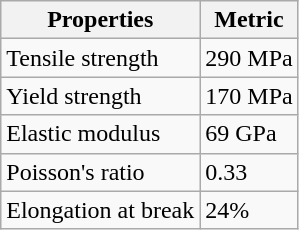<table class="wikitable">
<tr>
<th>Properties </th>
<th>Metric</th>
</tr>
<tr>
<td>Tensile strength</td>
<td>290 MPa</td>
</tr>
<tr>
<td>Yield strength</td>
<td>170 MPa</td>
</tr>
<tr>
<td>Elastic modulus</td>
<td>69 GPa</td>
</tr>
<tr>
<td>Poisson's ratio</td>
<td>0.33</td>
</tr>
<tr>
<td>Elongation at break</td>
<td>24%</td>
</tr>
</table>
